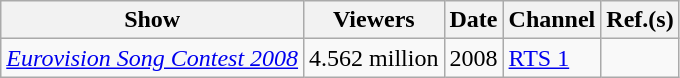<table class="sortable wikitable">
<tr>
<th>Show</th>
<th>Viewers</th>
<th>Date</th>
<th>Channel</th>
<th>Ref.(s)</th>
</tr>
<tr>
<td align="center"><em><a href='#'>Eurovision Song Contest 2008</a></em></td>
<td>4.562 million</td>
<td>2008</td>
<td><a href='#'>RTS 1</a></td>
<td></td>
</tr>
</table>
